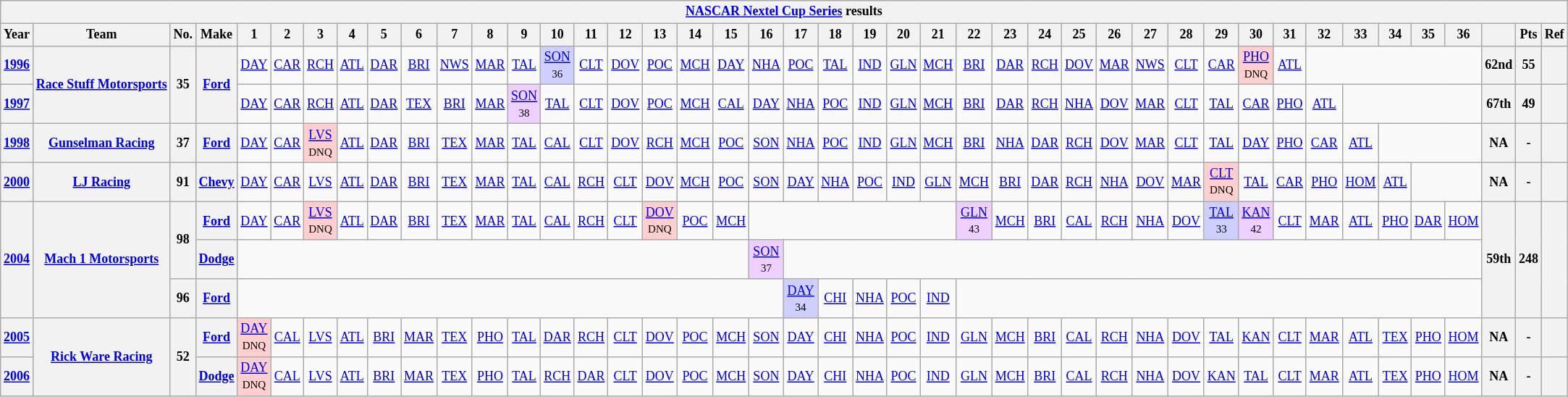<table class="wikitable" style="text-align:center; font-size:75%">
<tr>
<th colspan=45><a href='#'>NASCAR Nextel Cup Series</a> results</th>
</tr>
<tr>
<th>Year</th>
<th>Team</th>
<th>No.</th>
<th>Make</th>
<th>1</th>
<th>2</th>
<th>3</th>
<th>4</th>
<th>5</th>
<th>6</th>
<th>7</th>
<th>8</th>
<th>9</th>
<th>10</th>
<th>11</th>
<th>12</th>
<th>13</th>
<th>14</th>
<th>15</th>
<th>16</th>
<th>17</th>
<th>18</th>
<th>19</th>
<th>20</th>
<th>21</th>
<th>22</th>
<th>23</th>
<th>24</th>
<th>25</th>
<th>26</th>
<th>27</th>
<th>28</th>
<th>29</th>
<th>30</th>
<th>31</th>
<th>32</th>
<th>33</th>
<th>34</th>
<th>35</th>
<th>36</th>
<th></th>
<th>Pts</th>
<th>Ref</th>
</tr>
<tr>
<th><a href='#'>1996</a></th>
<th rowspan=2 nowrap><a href='#'>Race Stuff Motorsports</a></th>
<th rowspan=2>35</th>
<th rowspan=2><a href='#'>Ford</a></th>
<td><a href='#'>DAY</a></td>
<td><a href='#'>CAR</a></td>
<td><a href='#'>RCH</a></td>
<td><a href='#'>ATL</a></td>
<td><a href='#'>DAR</a></td>
<td><a href='#'>BRI</a></td>
<td><a href='#'>NWS</a></td>
<td><a href='#'>MAR</a></td>
<td><a href='#'>TAL</a></td>
<td style="background:#CFCFFF;"><a href='#'>SON</a><br><small>36</small></td>
<td><a href='#'>CLT</a></td>
<td><a href='#'>DOV</a></td>
<td><a href='#'>POC</a></td>
<td><a href='#'>MCH</a></td>
<td><a href='#'>DAY</a></td>
<td><a href='#'>NHA</a></td>
<td><a href='#'>POC</a></td>
<td><a href='#'>TAL</a></td>
<td><a href='#'>IND</a></td>
<td><a href='#'>GLN</a></td>
<td><a href='#'>MCH</a></td>
<td><a href='#'>BRI</a></td>
<td><a href='#'>DAR</a></td>
<td><a href='#'>RCH</a></td>
<td><a href='#'>DOV</a></td>
<td><a href='#'>MAR</a></td>
<td><a href='#'>NWS</a></td>
<td><a href='#'>CLT</a></td>
<td><a href='#'>CAR</a></td>
<td style="background:#FFCFCF;"><a href='#'>PHO</a><br><small>DNQ</small></td>
<td><a href='#'>ATL</a></td>
<td colspan=5></td>
<th>62nd</th>
<th>55</th>
<th></th>
</tr>
<tr>
<th><a href='#'>1997</a></th>
<td><a href='#'>DAY</a></td>
<td><a href='#'>CAR</a></td>
<td><a href='#'>RCH</a></td>
<td><a href='#'>ATL</a></td>
<td><a href='#'>DAR</a></td>
<td><a href='#'>TEX</a></td>
<td><a href='#'>BRI</a></td>
<td><a href='#'>MAR</a></td>
<td style="background:#EFCFFF;"><a href='#'>SON</a><br><small>38</small></td>
<td><a href='#'>TAL</a></td>
<td><a href='#'>CLT</a></td>
<td><a href='#'>DOV</a></td>
<td><a href='#'>POC</a></td>
<td><a href='#'>MCH</a></td>
<td><a href='#'>CAL</a></td>
<td><a href='#'>DAY</a></td>
<td><a href='#'>NHA</a></td>
<td><a href='#'>POC</a></td>
<td><a href='#'>IND</a></td>
<td><a href='#'>GLN</a></td>
<td><a href='#'>MCH</a></td>
<td><a href='#'>BRI</a></td>
<td><a href='#'>DAR</a></td>
<td><a href='#'>RCH</a></td>
<td><a href='#'>NHA</a></td>
<td><a href='#'>DOV</a></td>
<td><a href='#'>MAR</a></td>
<td><a href='#'>CLT</a></td>
<td><a href='#'>TAL</a></td>
<td><a href='#'>CAR</a></td>
<td><a href='#'>PHO</a></td>
<td><a href='#'>ATL</a></td>
<td colspan=4></td>
<th>67th</th>
<th>49</th>
<th></th>
</tr>
<tr>
<th><a href='#'>1998</a></th>
<th><a href='#'>Gunselman Racing</a></th>
<th>37</th>
<th><a href='#'>Ford</a></th>
<td><a href='#'>DAY</a></td>
<td><a href='#'>CAR</a></td>
<td style="background:#FFCFCF;"><a href='#'>LVS</a><br><small>DNQ</small></td>
<td><a href='#'>ATL</a></td>
<td><a href='#'>DAR</a></td>
<td><a href='#'>BRI</a></td>
<td><a href='#'>TEX</a></td>
<td><a href='#'>MAR</a></td>
<td><a href='#'>TAL</a></td>
<td><a href='#'>CAL</a></td>
<td><a href='#'>CLT</a></td>
<td><a href='#'>DOV</a></td>
<td><a href='#'>RCH</a></td>
<td><a href='#'>MCH</a></td>
<td><a href='#'>POC</a></td>
<td><a href='#'>SON</a></td>
<td><a href='#'>NHA</a></td>
<td><a href='#'>POC</a></td>
<td><a href='#'>IND</a></td>
<td><a href='#'>GLN</a></td>
<td><a href='#'>MCH</a></td>
<td><a href='#'>BRI</a></td>
<td><a href='#'>NHA</a></td>
<td><a href='#'>DAR</a></td>
<td><a href='#'>RCH</a></td>
<td><a href='#'>DOV</a></td>
<td><a href='#'>MAR</a></td>
<td><a href='#'>CLT</a></td>
<td><a href='#'>TAL</a></td>
<td><a href='#'>DAY</a></td>
<td><a href='#'>PHO</a></td>
<td><a href='#'>CAR</a></td>
<td><a href='#'>ATL</a></td>
<td colspan=3></td>
<th>NA</th>
<th>-</th>
<th></th>
</tr>
<tr>
<th><a href='#'>2000</a></th>
<th><a href='#'>LJ Racing</a></th>
<th>91</th>
<th><a href='#'>Chevy</a></th>
<td><a href='#'>DAY</a></td>
<td><a href='#'>CAR</a></td>
<td><a href='#'>LVS</a></td>
<td><a href='#'>ATL</a></td>
<td><a href='#'>DAR</a></td>
<td><a href='#'>BRI</a></td>
<td><a href='#'>TEX</a></td>
<td><a href='#'>MAR</a></td>
<td><a href='#'>TAL</a></td>
<td><a href='#'>CAL</a></td>
<td><a href='#'>RCH</a></td>
<td><a href='#'>CLT</a></td>
<td><a href='#'>DOV</a></td>
<td><a href='#'>MCH</a></td>
<td><a href='#'>POC</a></td>
<td><a href='#'>SON</a></td>
<td><a href='#'>DAY</a></td>
<td><a href='#'>NHA</a></td>
<td><a href='#'>POC</a></td>
<td><a href='#'>IND</a></td>
<td><a href='#'>GLN</a></td>
<td><a href='#'>MCH</a></td>
<td><a href='#'>BRI</a></td>
<td><a href='#'>DAR</a></td>
<td><a href='#'>RCH</a></td>
<td><a href='#'>NHA</a></td>
<td><a href='#'>DOV</a></td>
<td><a href='#'>MAR</a></td>
<td style="background:#FFCFCF;"><a href='#'>CLT</a><br><small>DNQ</small></td>
<td><a href='#'>TAL</a></td>
<td><a href='#'>CAR</a></td>
<td><a href='#'>PHO</a></td>
<td><a href='#'>HOM</a></td>
<td><a href='#'>ATL</a></td>
<td colspan=2></td>
<th>NA</th>
<th>-</th>
<th></th>
</tr>
<tr>
<th rowspan=3><a href='#'>2004</a></th>
<th rowspan=3><a href='#'>Mach 1 Motorsports</a></th>
<th rowspan=2>98</th>
<th><a href='#'>Ford</a></th>
<td><a href='#'>DAY</a></td>
<td><a href='#'>CAR</a></td>
<td style="background:#FFCFCF;"><a href='#'>LVS</a><br><small>DNQ</small></td>
<td><a href='#'>ATL</a></td>
<td><a href='#'>DAR</a></td>
<td><a href='#'>BRI</a></td>
<td><a href='#'>TEX</a></td>
<td><a href='#'>MAR</a></td>
<td><a href='#'>TAL</a></td>
<td><a href='#'>CAL</a></td>
<td><a href='#'>RCH</a></td>
<td><a href='#'>CLT</a></td>
<td style="background:#FFCFCF;"><a href='#'>DOV</a><br><small>DNQ</small></td>
<td><a href='#'>POC</a></td>
<td><a href='#'>MCH</a></td>
<td colspan=6></td>
<td style="background:#EFCFFF;"><a href='#'>GLN</a><br><small>43</small></td>
<td><a href='#'>MCH</a></td>
<td><a href='#'>BRI</a></td>
<td><a href='#'>CAL</a></td>
<td><a href='#'>RCH</a></td>
<td><a href='#'>NHA</a></td>
<td><a href='#'>DOV</a></td>
<td style="background:#CFCFFF;"><a href='#'>TAL</a><br><small>33</small></td>
<td style="background:#EFCFFF;"><a href='#'>KAN</a><br><small>42</small></td>
<td><a href='#'>CLT</a></td>
<td><a href='#'>MAR</a></td>
<td><a href='#'>ATL</a></td>
<td><a href='#'>PHO</a></td>
<td><a href='#'>DAR</a></td>
<td><a href='#'>HOM</a></td>
<th rowspan=3>59th</th>
<th rowspan=3>248</th>
<th rowspan=3></th>
</tr>
<tr>
<th><a href='#'>Dodge</a></th>
<td colspan=15></td>
<td style="background:#EFCFFF;"><a href='#'>SON</a><br><small>37</small></td>
<td colspan=20></td>
</tr>
<tr>
<th>96</th>
<th><a href='#'>Ford</a></th>
<td colspan=16></td>
<td style="background:#CFCFFF;"><a href='#'>DAY</a><br><small>34</small></td>
<td><a href='#'>CHI</a></td>
<td><a href='#'>NHA</a></td>
<td><a href='#'>POC</a></td>
<td><a href='#'>IND</a></td>
<td colspan=15></td>
</tr>
<tr>
<th><a href='#'>2005</a></th>
<th rowspan=2><a href='#'>Rick Ware Racing</a></th>
<th rowspan=2>52</th>
<th><a href='#'>Ford</a></th>
<td style="background:#FFCFCF;"><a href='#'>DAY</a><br><small>DNQ</small></td>
<td><a href='#'>CAL</a></td>
<td><a href='#'>LVS</a></td>
<td><a href='#'>ATL</a></td>
<td><a href='#'>BRI</a></td>
<td><a href='#'>MAR</a></td>
<td><a href='#'>TEX</a></td>
<td><a href='#'>PHO</a></td>
<td><a href='#'>TAL</a></td>
<td><a href='#'>DAR</a></td>
<td><a href='#'>RCH</a></td>
<td><a href='#'>CLT</a></td>
<td><a href='#'>DOV</a></td>
<td><a href='#'>POC</a></td>
<td><a href='#'>MCH</a></td>
<td><a href='#'>SON</a></td>
<td><a href='#'>DAY</a></td>
<td><a href='#'>CHI</a></td>
<td><a href='#'>NHA</a></td>
<td><a href='#'>POC</a></td>
<td><a href='#'>IND</a></td>
<td><a href='#'>GLN</a></td>
<td><a href='#'>MCH</a></td>
<td><a href='#'>BRI</a></td>
<td><a href='#'>CAL</a></td>
<td><a href='#'>RCH</a></td>
<td><a href='#'>NHA</a></td>
<td><a href='#'>DOV</a></td>
<td><a href='#'>TAL</a></td>
<td><a href='#'>KAN</a></td>
<td><a href='#'>CLT</a></td>
<td><a href='#'>MAR</a></td>
<td><a href='#'>ATL</a></td>
<td><a href='#'>TEX</a></td>
<td><a href='#'>PHO</a></td>
<td><a href='#'>HOM</a></td>
<th>NA</th>
<th>-</th>
<th></th>
</tr>
<tr>
<th><a href='#'>2006</a></th>
<th><a href='#'>Dodge</a></th>
<td style="background:#FFCFCF;"><a href='#'>DAY</a><br><small>DNQ</small></td>
<td><a href='#'>CAL</a></td>
<td><a href='#'>LVS</a></td>
<td><a href='#'>ATL</a></td>
<td><a href='#'>BRI</a></td>
<td><a href='#'>MAR</a></td>
<td><a href='#'>TEX</a></td>
<td><a href='#'>PHO</a></td>
<td><a href='#'>TAL</a></td>
<td><a href='#'>RCH</a></td>
<td><a href='#'>DAR</a></td>
<td><a href='#'>CLT</a></td>
<td><a href='#'>DOV</a></td>
<td><a href='#'>POC</a></td>
<td><a href='#'>MCH</a></td>
<td><a href='#'>SON</a></td>
<td><a href='#'>DAY</a></td>
<td><a href='#'>CHI</a></td>
<td><a href='#'>NHA</a></td>
<td><a href='#'>POC</a></td>
<td><a href='#'>IND</a></td>
<td><a href='#'>GLN</a></td>
<td><a href='#'>MCH</a></td>
<td><a href='#'>BRI</a></td>
<td><a href='#'>CAL</a></td>
<td><a href='#'>RCH</a></td>
<td><a href='#'>NHA</a></td>
<td><a href='#'>DOV</a></td>
<td><a href='#'>KAN</a></td>
<td><a href='#'>TAL</a></td>
<td><a href='#'>CLT</a></td>
<td><a href='#'>MAR</a></td>
<td><a href='#'>ATL</a></td>
<td><a href='#'>TEX</a></td>
<td><a href='#'>PHO</a></td>
<td><a href='#'>HOM</a></td>
<th>NA</th>
<th>-</th>
<th></th>
</tr>
</table>
